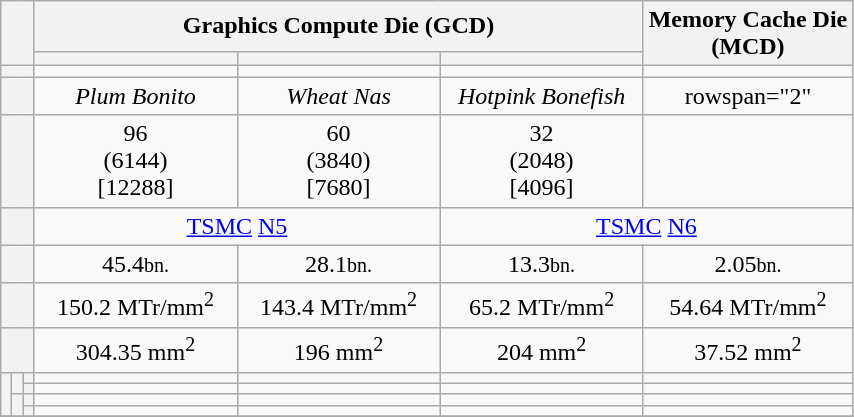<table class="wikitable" style="text-align: center;">
<tr>
<th rowspan="2" colspan="3"></th>
<th colspan="3">Graphics Compute Die (GCD)</th>
<th rowspan="2">Memory Cache Die <br> (MCD)</th>
</tr>
<tr>
<th style="width:8em"></th>
<th style="width:8em"></th>
<th style="width:8em"></th>
</tr>
<tr>
<th style="text-align: left;" colspan="3"></th>
<td></td>
<td></td>
<td></td>
<td></td>
</tr>
<tr>
<th style="text-align: left;" colspan="3"></th>
<td><em>Plum Bonito</em></td>
<td><em>Wheat Nas</em></td>
<td><em>Hotpink Bonefish</em></td>
<td>rowspan="2" </td>
</tr>
<tr>
<th style="text-align: left;" colspan="3"></th>
<td>96 <br> (6144) <br> [12288]</td>
<td>60 <br> (3840) <br> [7680]</td>
<td>32 <br> (2048) <br> [4096]</td>
</tr>
<tr>
<th style="text-align: left;" colspan="3"></th>
<td colspan="2"><a href='#'>TSMC</a> <a href='#'>N5</a></td>
<td colspan="2"><a href='#'>TSMC</a> <a href='#'>N6</a></td>
</tr>
<tr>
<th style="text-align: left;" colspan="3"></th>
<td>45.4<small>bn.</small></td>
<td>28.1<small>bn.</small></td>
<td>13.3<small>bn.</small></td>
<td>2.05<small>bn.</small></td>
</tr>
<tr>
<th style="text-align: left;" colspan="3"></th>
<td>150.2 MTr/mm<sup>2</sup></td>
<td>143.4 MTr/mm<sup>2</sup></td>
<td>65.2 MTr/mm<sup>2</sup></td>
<td>54.64 MTr/mm<sup>2</sup></td>
</tr>
<tr>
<th style="text-align: left;" colspan="3"></th>
<td>304.35 mm<sup>2</sup></td>
<td>196 mm<sup>2</sup></td>
<td>204 mm<sup>2</sup></td>
<td>37.52 mm<sup>2</sup></td>
</tr>
<tr>
<th style="text-align: left;" rowspan="4"></th>
<th style="text-align: left;" rowspan="2"></th>
<th style="text-align: left;"></th>
<td></td>
<td></td>
<td></td>
<td></td>
</tr>
<tr>
<th style="text-align: left;"></th>
<td></td>
<td></td>
<td></td>
<td></td>
</tr>
<tr>
<th style="text-align: left;" rowspan="2"></th>
<th style="text-align: left;"></th>
<td></td>
<td></td>
<td></td>
<td></td>
</tr>
<tr>
<th style="text-align: left;"></th>
<td></td>
<td></td>
<td></td>
<td></td>
</tr>
<tr>
</tr>
</table>
